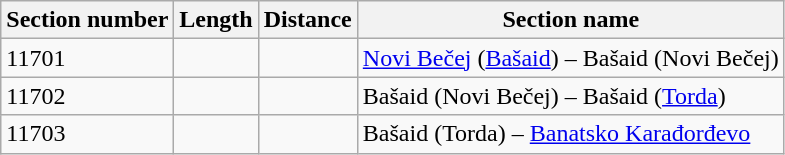<table class="wikitable">
<tr>
<th>Section number</th>
<th>Length</th>
<th>Distance</th>
<th>Section name</th>
</tr>
<tr>
<td>11701</td>
<td></td>
<td></td>
<td><a href='#'>Novi Bečej</a> (<a href='#'>Bašaid</a>) – Bašaid (Novi Bečej)</td>
</tr>
<tr>
<td>11702</td>
<td></td>
<td></td>
<td>Bašaid (Novi Bečej) – Bašaid (<a href='#'>Torda</a>)</td>
</tr>
<tr>
<td>11703</td>
<td></td>
<td></td>
<td>Bašaid (Torda) – <a href='#'>Banatsko Karađorđevo</a></td>
</tr>
</table>
